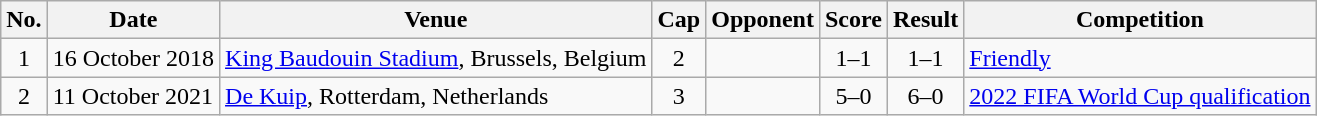<table class="wikitable">
<tr>
<th>No.</th>
<th>Date</th>
<th>Venue</th>
<th>Cap</th>
<th>Opponent</th>
<th>Score</th>
<th>Result</th>
<th>Competition</th>
</tr>
<tr>
<td align=center>1</td>
<td>16 October 2018</td>
<td><a href='#'>King Baudouin Stadium</a>, Brussels, Belgium</td>
<td align=center>2</td>
<td></td>
<td align=center>1–1</td>
<td align=center>1–1</td>
<td><a href='#'>Friendly</a></td>
</tr>
<tr>
<td align=center>2</td>
<td>11 October 2021</td>
<td><a href='#'>De Kuip</a>, Rotterdam, Netherlands</td>
<td align=center>3</td>
<td></td>
<td align=center>5–0</td>
<td align=center>6–0</td>
<td><a href='#'>2022 FIFA World Cup qualification</a></td>
</tr>
</table>
